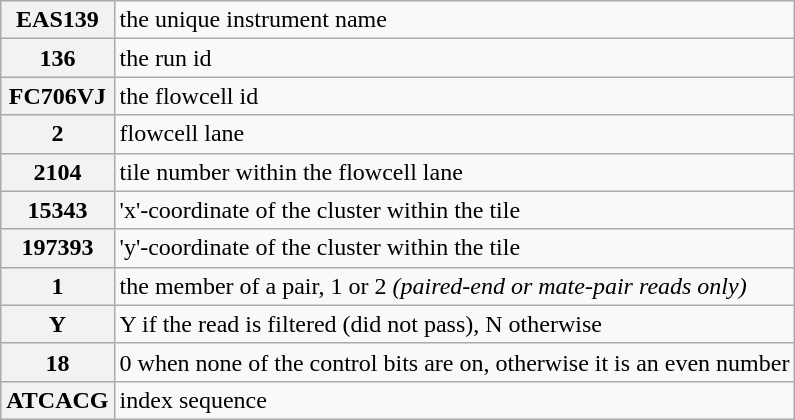<table class="wikitable">
<tr>
<th>EAS139</th>
<td>the unique instrument name</td>
</tr>
<tr>
<th>136</th>
<td>the run id</td>
</tr>
<tr>
<th>FC706VJ</th>
<td>the flowcell id</td>
</tr>
<tr>
<th>2</th>
<td>flowcell lane</td>
</tr>
<tr>
<th>2104</th>
<td>tile number within the flowcell lane</td>
</tr>
<tr>
<th>15343</th>
<td>'x'-coordinate of the cluster within the tile</td>
</tr>
<tr>
<th>197393</th>
<td>'y'-coordinate of the cluster within the tile</td>
</tr>
<tr>
<th>1</th>
<td>the member of a pair, 1 or 2 <em>(paired-end or mate-pair reads only)</em></td>
</tr>
<tr>
<th>Y</th>
<td>Y if the read is filtered (did not pass), N otherwise</td>
</tr>
<tr>
<th>18</th>
<td>0 when none of the control bits are on, otherwise it is an even number</td>
</tr>
<tr>
<th>ATCACG</th>
<td>index sequence</td>
</tr>
</table>
